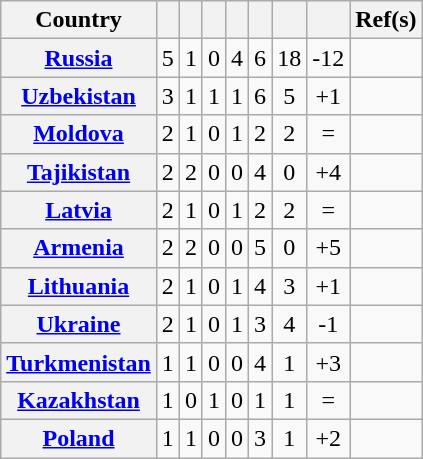<table class="wikitable plainrowheaders sortable" style="text-align:center">
<tr>
<th>Country</th>
<th></th>
<th></th>
<th></th>
<th></th>
<th></th>
<th></th>
<th></th>
<th class=unsortable>Ref(s)</th>
</tr>
<tr>
<th scope=row> <a href='#'>Russia</a></th>
<td>5</td>
<td>1</td>
<td>0</td>
<td>4</td>
<td>6</td>
<td>18</td>
<td>-12</td>
<td></td>
</tr>
<tr>
<th scope=row> <a href='#'>Uzbekistan</a></th>
<td>3</td>
<td>1</td>
<td>1</td>
<td>1</td>
<td>6</td>
<td>5</td>
<td>+1</td>
<td></td>
</tr>
<tr>
<th scope=row> <a href='#'>Moldova</a></th>
<td>2</td>
<td>1</td>
<td>0</td>
<td>1</td>
<td>2</td>
<td>2</td>
<td>=</td>
<td></td>
</tr>
<tr>
<th scope=row> <a href='#'>Tajikistan</a></th>
<td>2</td>
<td>2</td>
<td>0</td>
<td>0</td>
<td>4</td>
<td>0</td>
<td>+4</td>
<td></td>
</tr>
<tr>
<th scope=row> <a href='#'>Latvia</a></th>
<td>2</td>
<td>1</td>
<td>0</td>
<td>1</td>
<td>2</td>
<td>2</td>
<td>=</td>
<td></td>
</tr>
<tr>
<th scope=row> <a href='#'>Armenia</a></th>
<td>2</td>
<td>2</td>
<td>0</td>
<td>0</td>
<td>5</td>
<td>0</td>
<td>+5</td>
<td></td>
</tr>
<tr>
<th scope=row> <a href='#'>Lithuania</a></th>
<td>2</td>
<td>1</td>
<td>0</td>
<td>1</td>
<td>4</td>
<td>3</td>
<td>+1</td>
<td></td>
</tr>
<tr>
<th scope=row> <a href='#'>Ukraine</a></th>
<td>2</td>
<td>1</td>
<td>0</td>
<td>1</td>
<td>3</td>
<td>4</td>
<td>-1</td>
<td></td>
</tr>
<tr>
<th scope=row> <a href='#'>Turkmenistan</a></th>
<td>1</td>
<td>1</td>
<td>0</td>
<td>0</td>
<td>4</td>
<td>1</td>
<td>+3</td>
<td></td>
</tr>
<tr>
<th scope=row> <a href='#'>Kazakhstan</a></th>
<td>1</td>
<td>0</td>
<td>1</td>
<td>0</td>
<td>1</td>
<td>1</td>
<td>=</td>
<td></td>
</tr>
<tr>
<th scope=row> <a href='#'>Poland</a></th>
<td>1</td>
<td>1</td>
<td>0</td>
<td>0</td>
<td>3</td>
<td>1</td>
<td>+2</td>
<td></td>
</tr>
</table>
